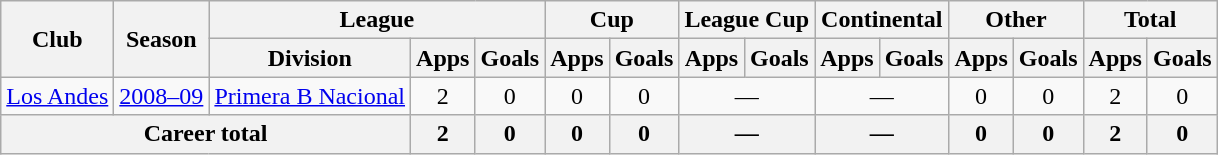<table class="wikitable" style="text-align:center">
<tr>
<th rowspan="2">Club</th>
<th rowspan="2">Season</th>
<th colspan="3">League</th>
<th colspan="2">Cup</th>
<th colspan="2">League Cup</th>
<th colspan="2">Continental</th>
<th colspan="2">Other</th>
<th colspan="2">Total</th>
</tr>
<tr>
<th>Division</th>
<th>Apps</th>
<th>Goals</th>
<th>Apps</th>
<th>Goals</th>
<th>Apps</th>
<th>Goals</th>
<th>Apps</th>
<th>Goals</th>
<th>Apps</th>
<th>Goals</th>
<th>Apps</th>
<th>Goals</th>
</tr>
<tr>
<td rowspan="1"><a href='#'>Los Andes</a></td>
<td><a href='#'>2008–09</a></td>
<td rowspan="1"><a href='#'>Primera B Nacional</a></td>
<td>2</td>
<td>0</td>
<td>0</td>
<td>0</td>
<td colspan="2">—</td>
<td colspan="2">—</td>
<td>0</td>
<td>0</td>
<td>2</td>
<td>0</td>
</tr>
<tr>
<th colspan="3">Career total</th>
<th>2</th>
<th>0</th>
<th>0</th>
<th>0</th>
<th colspan="2">—</th>
<th colspan="2">—</th>
<th>0</th>
<th>0</th>
<th>2</th>
<th>0</th>
</tr>
</table>
